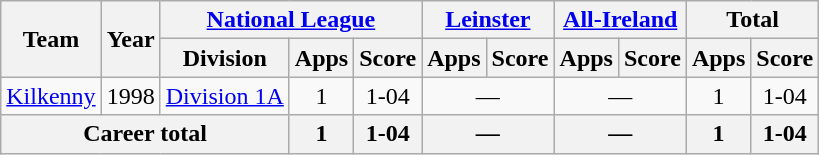<table class="wikitable" style="text-align:center">
<tr>
<th rowspan="2">Team</th>
<th rowspan="2">Year</th>
<th colspan="3"><a href='#'>National League</a></th>
<th colspan="2"><a href='#'>Leinster</a></th>
<th colspan="2"><a href='#'>All-Ireland</a></th>
<th colspan="2">Total</th>
</tr>
<tr>
<th>Division</th>
<th>Apps</th>
<th>Score</th>
<th>Apps</th>
<th>Score</th>
<th>Apps</th>
<th>Score</th>
<th>Apps</th>
<th>Score</th>
</tr>
<tr>
<td rowspan="1"><a href='#'>Kilkenny</a></td>
<td>1998</td>
<td rowspan="1"><a href='#'>Division 1A</a></td>
<td>1</td>
<td>1-04</td>
<td colspan=2>—</td>
<td colspan=2>—</td>
<td>1</td>
<td>1-04</td>
</tr>
<tr>
<th colspan="3">Career total</th>
<th>1</th>
<th>1-04</th>
<th colspan=2>—</th>
<th colspan=2>—</th>
<th>1</th>
<th>1-04</th>
</tr>
</table>
